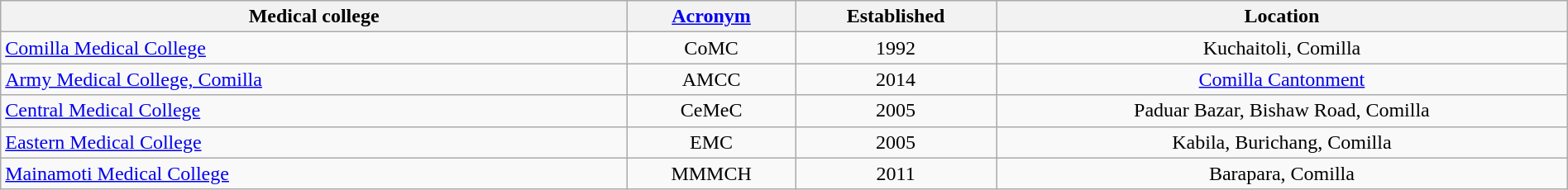<table class="wikitable sortable" style="width:100%; ">
<tr>
<th>Medical college</th>
<th class="unsortable"><a href='#'>Acronym</a></th>
<th>Established</th>
<th>Location<br></th>
</tr>
<tr>
<td><a href='#'>Comilla Medical College</a></td>
<td style="text-align:center;">CoMC</td>
<td style="text-align:center;">1992</td>
<td style="text-align:center;">Kuchaitoli, Comilla</td>
</tr>
<tr>
<td style="width:40%;"><a href='#'>Army Medical College, Comilla</a></td>
<td style="text-align:center;">AMCC</td>
<td style="text-align:center;">2014</td>
<td style="text-align:center;"><a href='#'>Comilla Cantonment</a></td>
</tr>
<tr>
<td style="width:40%;"><a href='#'>Central Medical College</a></td>
<td style="text-align:center;">CeMeC</td>
<td style="text-align:center;">2005</td>
<td style="text-align:center;">Paduar Bazar, Bishaw Road, Comilla</td>
</tr>
<tr>
<td style="width:40%;"><a href='#'>Eastern Medical College</a></td>
<td style="text-align:center;">EMC</td>
<td style="text-align:center;">2005</td>
<td style="text-align:center;">Kabila, Burichang, Comilla</td>
</tr>
<tr>
<td style="width:40%;"><a href='#'>Mainamoti Medical College</a></td>
<td style="text-align:center;">MMMCH</td>
<td style="text-align:center;">2011</td>
<td style="text-align:center;">Barapara, Comilla<br></td>
</tr>
</table>
